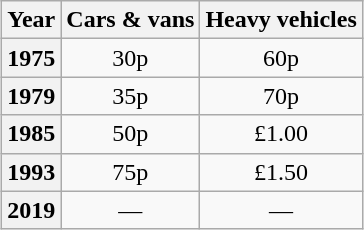<table class="wikitable"  style="margin: 1em auto 1em auto; text-align:center;">
<tr>
<th>Year</th>
<th>Cars & vans</th>
<th>Heavy vehicles</th>
</tr>
<tr>
<th>1975</th>
<td>30p</td>
<td>60p</td>
</tr>
<tr>
<th>1979</th>
<td>35p</td>
<td>70p</td>
</tr>
<tr>
<th>1985</th>
<td>50p</td>
<td>£1.00</td>
</tr>
<tr>
<th>1993</th>
<td>75p</td>
<td>£1.50</td>
</tr>
<tr>
<th>2019</th>
<td>—</td>
<td>—</td>
</tr>
</table>
